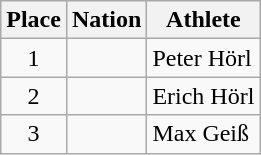<table class='wikitable'>
<tr bgcolor='#efefef'>
<th>Place</th>
<th>Nation</th>
<th>Athlete</th>
</tr>
<tr>
<td align=center>1</td>
<td></td>
<td>Peter Hörl</td>
</tr>
<tr>
<td align=center>2</td>
<td></td>
<td>Erich Hörl</td>
</tr>
<tr>
<td align=center>3</td>
<td></td>
<td>Max Geiß</td>
</tr>
</table>
